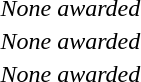<table>
<tr style="vertical-align:top;" style="background:#dfdfdf;">
</tr>
<tr style="vertical-align:center;">
<th scope=row style="text-align:left"></th>
<td><br></td>
<td><br></td>
<td><br></td>
</tr>
<tr style="vertical-align:top;">
<th scope=row style="text-align:left"></th>
<td></td>
<td></td>
<td></td>
</tr>
<tr style="vertical-align:top;">
<th scope=row style="text-align:left"></th>
<td></td>
<td></td>
<td></td>
</tr>
<tr style="vertical-align:top;">
<th scope=row style="text-align:left"></th>
<td></td>
<td></td>
<td></td>
</tr>
<tr style="vertical-align:top;">
<th scope=row style="text-align:left"></th>
<td></td>
<td></td>
<td></td>
</tr>
<tr style="vertical-align:top;">
<th scope=row style="text-align:left"></th>
<td></td>
<td></td>
<td></td>
</tr>
<tr style="vertical-align:center;">
<th scope=row style="text-align:left"></th>
<td><br></td>
<td><br></td>
<td><em>None awarded</em></td>
</tr>
<tr style="vertical-align:center;">
<th scope=row style="text-align:left"></th>
<td><br></td>
<td><br></td>
<td><em>None awarded</em></td>
</tr>
<tr style="vertical-align:center;">
<th scope=row style="text-align:left"></th>
<td><br></td>
<td><br></td>
<td><em>None awarded</em></td>
</tr>
</table>
